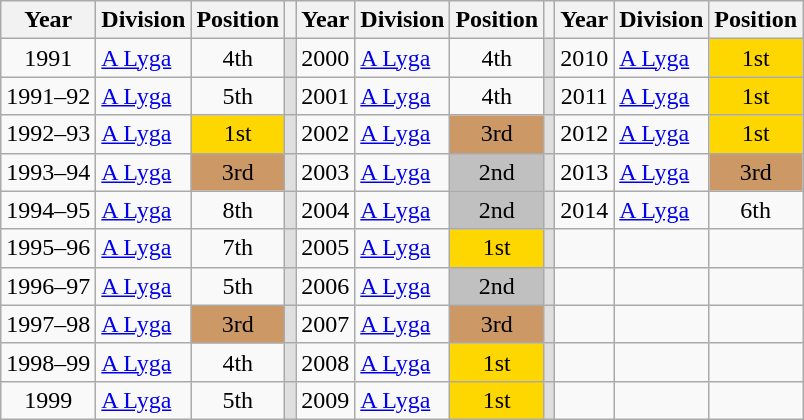<table class="wikitable" align="centre">
<tr>
<th>Year</th>
<th>Division</th>
<th>Position</th>
<th></th>
<th>Year</th>
<th>Division</th>
<th>Position</th>
<th></th>
<th>Year</th>
<th>Division</th>
<th>Position</th>
</tr>
<tr align="center">
<td>1991</td>
<td align="left"><a href='#'>A Lyga</a></td>
<td>4th</td>
<td bgcolor="#dfdfdf"><em>         </em></td>
<td>2000</td>
<td align="left"><a href='#'>A Lyga</a></td>
<td>4th</td>
<td bgcolor="#dfdfdf"><em>         </em></td>
<td>2010</td>
<td align="left"><a href='#'>A Lyga</a></td>
<td bgcolor=gold>1st</td>
</tr>
<tr align="center">
<td>1991–92</td>
<td align="left"><a href='#'>A Lyga</a></td>
<td>5th</td>
<td bgcolor="#dfdfdf"><em>         </em></td>
<td>2001</td>
<td align="left"><a href='#'>A Lyga</a></td>
<td>4th</td>
<td bgcolor="#dfdfdf"><em>         </em></td>
<td>2011</td>
<td align="left"><a href='#'>A Lyga</a></td>
<td bgcolor=gold>1st</td>
</tr>
<tr align="center">
<td>1992–93</td>
<td align="left"><a href='#'>A Lyga</a></td>
<td bgcolor=gold>1st</td>
<td bgcolor="#dfdfdf"><em>         </em></td>
<td>2002</td>
<td align="left"><a href='#'>A Lyga</a></td>
<td bgcolor=#cc9966>3rd</td>
<td bgcolor="#dfdfdf"><em>         </em></td>
<td>2012</td>
<td align="left"><a href='#'>A Lyga</a></td>
<td bgcolor=gold>1st</td>
</tr>
<tr align="center">
<td>1993–94</td>
<td align="left"><a href='#'>A Lyga</a></td>
<td bgcolor=#cc9966>3rd</td>
<td bgcolor="#dfdfdf"><em>         </em></td>
<td>2003</td>
<td align="left"><a href='#'>A Lyga</a></td>
<td bgcolor=silver>2nd</td>
<td bgcolor="#dfdfdf"><em>         </em></td>
<td>2013</td>
<td align="left"><a href='#'>A Lyga</a></td>
<td bgcolor=#cc9966>3rd</td>
</tr>
<tr align="center">
<td>1994–95</td>
<td align="left"><a href='#'>A Lyga</a></td>
<td>8th</td>
<td bgcolor="#dfdfdf"><em>         </em></td>
<td>2004</td>
<td align="left"><a href='#'>A Lyga</a></td>
<td bgcolor=silver>2nd</td>
<td bgcolor="#dfdfdf"><em>         </em></td>
<td>2014</td>
<td align="left"><a href='#'>A Lyga</a></td>
<td>6th</td>
</tr>
<tr align="center">
<td>1995–96</td>
<td align="left"><a href='#'>A Lyga</a></td>
<td>7th</td>
<td bgcolor="#dfdfdf"><em>         </em></td>
<td>2005</td>
<td align="left"><a href='#'>A Lyga</a></td>
<td bgcolor=gold>1st</td>
<td bgcolor="#dfdfdf"><em>         </em></td>
<td></td>
<td></td>
<td></td>
</tr>
<tr align="center">
<td>1996–97</td>
<td align="left"><a href='#'>A Lyga</a></td>
<td>5th</td>
<td bgcolor="#dfdfdf"><em>         </em></td>
<td>2006</td>
<td align="left"><a href='#'>A Lyga</a></td>
<td bgcolor=silver>2nd</td>
<td bgcolor="#dfdfdf"><em>         </em></td>
<td></td>
<td></td>
<td></td>
</tr>
<tr align="center">
<td>1997–98</td>
<td align="left"><a href='#'>A Lyga</a></td>
<td bgcolor=#cc9966>3rd</td>
<td bgcolor="#dfdfdf"><em>         </em></td>
<td>2007</td>
<td align="left"><a href='#'>A Lyga</a></td>
<td bgcolor=#cc9966>3rd</td>
<td bgcolor="#dfdfdf"><em>         </em></td>
<td></td>
<td></td>
<td></td>
</tr>
<tr align="center">
<td>1998–99</td>
<td align="left"><a href='#'>A Lyga</a></td>
<td>4th</td>
<td bgcolor="#dfdfdf"><em>         </em></td>
<td>2008</td>
<td align="left"><a href='#'>A Lyga</a></td>
<td bgcolor=gold>1st</td>
<td bgcolor="#dfdfdf"><em>         </em></td>
<td></td>
<td></td>
<td></td>
</tr>
<tr align="center">
<td>1999</td>
<td align="left"><a href='#'>A Lyga</a></td>
<td>5th</td>
<td bgcolor="#dfdfdf"><em>         </em></td>
<td>2009</td>
<td align="left"><a href='#'>A Lyga</a></td>
<td bgcolor=gold>1st</td>
<td bgcolor="#dfdfdf"><em>         </em></td>
<td></td>
<td></td>
<td></td>
</tr>
</table>
